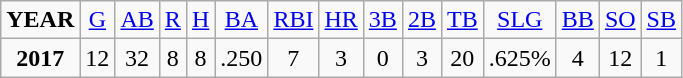<table class="wikitable">
<tr align=center>
<td><strong>YEAR</strong></td>
<td><a href='#'>G</a></td>
<td><a href='#'>AB</a></td>
<td><a href='#'>R</a></td>
<td><a href='#'>H</a></td>
<td><a href='#'>BA</a></td>
<td><a href='#'>RBI</a></td>
<td><a href='#'>HR</a></td>
<td><a href='#'>3B</a></td>
<td><a href='#'>2B</a></td>
<td><a href='#'>TB</a></td>
<td><a href='#'>SLG</a></td>
<td><a href='#'>BB</a></td>
<td><a href='#'>SO</a></td>
<td><a href='#'>SB</a></td>
</tr>
<tr align=center>
<td><strong>2017</strong></td>
<td>12</td>
<td>32</td>
<td>8</td>
<td>8</td>
<td>.250</td>
<td>7</td>
<td>3</td>
<td>0</td>
<td>3</td>
<td>20</td>
<td>.625%</td>
<td>4</td>
<td>12</td>
<td>1</td>
</tr>
</table>
